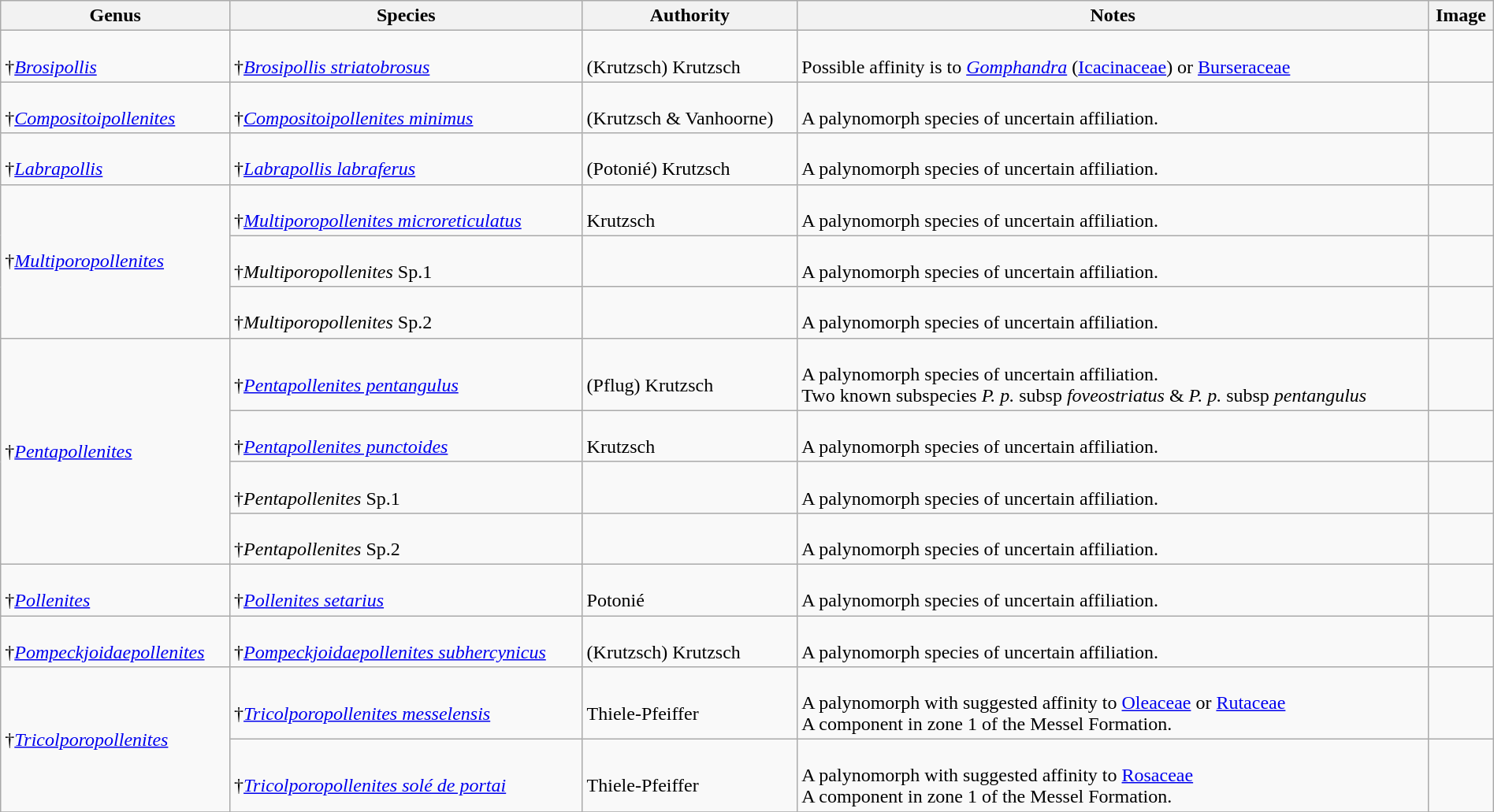<table class="wikitable" align="center" width="100%">
<tr>
<th>Genus</th>
<th>Species</th>
<th>Authority</th>
<th>Notes</th>
<th>Image</th>
</tr>
<tr>
<td><br>†<em><a href='#'>Brosipollis</a></em></td>
<td><br>†<em><a href='#'>Brosipollis striatobrosus</a></em></td>
<td><br>(Krutzsch) Krutzsch</td>
<td><br>Possible affinity is to <em><a href='#'>Gomphandra</a></em> (<a href='#'>Icacinaceae</a>) or <a href='#'>Burseraceae</a></td>
<td></td>
</tr>
<tr>
<td><br>†<em><a href='#'>Compositoipollenites</a></em></td>
<td><br>†<em><a href='#'>Compositoipollenites minimus</a></em></td>
<td><br>(Krutzsch & Vanhoorne)</td>
<td><br>A palynomorph species of uncertain affiliation.</td>
<td></td>
</tr>
<tr>
<td><br>†<em><a href='#'>Labrapollis</a></em></td>
<td><br>†<em><a href='#'>Labrapollis labraferus</a></em></td>
<td><br>(Potonié) Krutzsch</td>
<td><br>A palynomorph species of uncertain affiliation.</td>
<td></td>
</tr>
<tr>
<td rowspan=3>†<em><a href='#'>Multiporopollenites</a></em></td>
<td><br>†<em><a href='#'>Multiporopollenites microreticulatus</a></em></td>
<td><br>Krutzsch</td>
<td><br>A palynomorph species of uncertain affiliation.</td>
<td></td>
</tr>
<tr>
<td><br>†<em>Multiporopollenites</em> Sp.1</td>
<td></td>
<td><br>A palynomorph species of uncertain affiliation.</td>
<td></td>
</tr>
<tr>
<td><br>†<em>Multiporopollenites</em> Sp.2</td>
<td></td>
<td><br>A palynomorph species of uncertain affiliation.</td>
<td></td>
</tr>
<tr>
<td rowspan=4>†<em><a href='#'>Pentapollenites</a></em></td>
<td><br>†<em><a href='#'>Pentapollenites pentangulus</a></em></td>
<td><br>(Pflug) Krutzsch</td>
<td><br>A palynomorph species of uncertain affiliation.<br> Two known subspecies <em>P. p.</em> subsp <em>foveostriatus</em> & <em>P. p.</em> subsp <em>pentangulus</em></td>
<td></td>
</tr>
<tr>
<td><br>†<em><a href='#'>Pentapollenites punctoides</a></em></td>
<td><br>Krutzsch</td>
<td><br>A palynomorph species of uncertain affiliation.</td>
<td></td>
</tr>
<tr>
<td><br>†<em>Pentapollenites</em> Sp.1</td>
<td></td>
<td><br>A palynomorph species of uncertain affiliation.</td>
<td></td>
</tr>
<tr>
<td><br>†<em>Pentapollenites</em> Sp.2</td>
<td></td>
<td><br>A palynomorph species of uncertain affiliation.</td>
<td></td>
</tr>
<tr>
<td><br>†<em><a href='#'>Pollenites</a></em></td>
<td><br>†<em><a href='#'>Pollenites setarius</a></em></td>
<td><br>Potonié</td>
<td><br>A palynomorph species of uncertain affiliation.</td>
<td></td>
</tr>
<tr>
<td><br>†<em><a href='#'>Pompeckjoidaepollenites</a></em></td>
<td><br>†<em><a href='#'>Pompeckjoidaepollenites subhercynicus</a></em></td>
<td><br>(Krutzsch) Krutzsch</td>
<td><br>A palynomorph species of uncertain affiliation.</td>
<td></td>
</tr>
<tr>
<td rowspan=2>†<em><a href='#'>Tricolporopollenites</a></em></td>
<td><br>†<em><a href='#'>Tricolporopollenites messelensis</a></em></td>
<td><br>Thiele-Pfeiffer</td>
<td><br>A palynomorph with suggested affinity to <a href='#'>Oleaceae</a> or <a href='#'>Rutaceae</a><br>A component in zone 1 of the Messel Formation.</td>
<td></td>
</tr>
<tr>
<td><br>†<em><a href='#'>Tricolporopollenites solé de portai</a></em></td>
<td><br>Thiele-Pfeiffer</td>
<td><br>A palynomorph with suggested affinity to <a href='#'>Rosaceae</a><br>A component in zone 1 of the Messel Formation.</td>
<td></td>
</tr>
<tr>
</tr>
</table>
